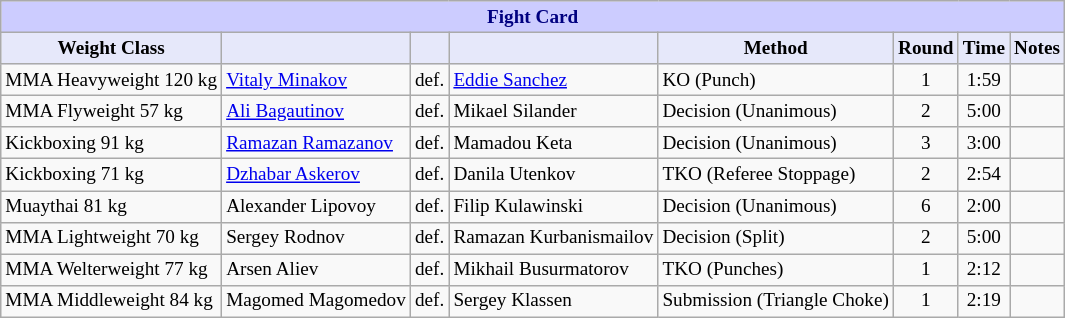<table class="wikitable" style="font-size: 80%;">
<tr>
<th colspan="8" style="background-color: #ccf; color: #000080; text-align: center;"><strong>Fight Card</strong></th>
</tr>
<tr>
<th colspan="1" style="background-color: #E6E8FA; color: #000000; text-align: center;">Weight Class</th>
<th colspan="1" style="background-color: #E6E8FA; color: #000000; text-align: center;"></th>
<th colspan="1" style="background-color: #E6E8FA; color: #000000; text-align: center;"></th>
<th colspan="1" style="background-color: #E6E8FA; color: #000000; text-align: center;"></th>
<th colspan="1" style="background-color: #E6E8FA; color: #000000; text-align: center;">Method</th>
<th colspan="1" style="background-color: #E6E8FA; color: #000000; text-align: center;">Round</th>
<th colspan="1" style="background-color: #E6E8FA; color: #000000; text-align: center;">Time</th>
<th colspan="1" style="background-color: #E6E8FA; color: #000000; text-align: center;">Notes</th>
</tr>
<tr>
<td>MMA Heavyweight 120 kg</td>
<td> <a href='#'>Vitaly Minakov</a></td>
<td>def.</td>
<td> <a href='#'>Eddie Sanchez</a></td>
<td>KO (Punch)</td>
<td align=center>1</td>
<td align=center>1:59</td>
<td></td>
</tr>
<tr>
<td>MMA Flyweight 57 kg</td>
<td> <a href='#'>Ali Bagautinov</a></td>
<td>def.</td>
<td> Mikael Silander</td>
<td>Decision (Unanimous)</td>
<td align=center>2</td>
<td align=center>5:00</td>
<td></td>
</tr>
<tr>
<td>Kickboxing 91 kg</td>
<td> <a href='#'>Ramazan Ramazanov</a></td>
<td>def.</td>
<td>  Mamadou Keta</td>
<td>Decision (Unanimous)</td>
<td align=center>3</td>
<td align=center>3:00</td>
<td></td>
</tr>
<tr>
<td>Kickboxing 71 kg</td>
<td> <a href='#'>Dzhabar Askerov</a></td>
<td>def.</td>
<td> Danila Utenkov</td>
<td>TKO  (Referee Stoppage)</td>
<td align=center>2</td>
<td align=center>2:54</td>
<td></td>
</tr>
<tr>
<td>Muaythai 81 kg</td>
<td> Alexander Lipovoy</td>
<td>def.</td>
<td> Filip Kulawinski</td>
<td>Decision (Unanimous)</td>
<td align=center>6</td>
<td align=center>2:00</td>
<td></td>
</tr>
<tr>
<td>MMA Lightweight 70 kg</td>
<td>  Sergey Rodnov</td>
<td>def.</td>
<td>Ramazan Kurbanismailov</td>
<td>Decision (Split)</td>
<td align=center>2</td>
<td align=center>5:00</td>
<td></td>
</tr>
<tr>
<td>MMA Welterweight 77 kg</td>
<td>  Arsen Aliev</td>
<td>def.</td>
<td> Mikhail Busurmatorov</td>
<td>TKO (Punches)</td>
<td align=center>1</td>
<td align=center>2:12</td>
<td></td>
</tr>
<tr>
<td>MMA Middleweight 84 kg</td>
<td>  Magomed Magomedov</td>
<td>def.</td>
<td> Sergey Klassen</td>
<td>Submission (Triangle Choke)</td>
<td align=center>1</td>
<td align=center>2:19</td>
<td></td>
</tr>
</table>
